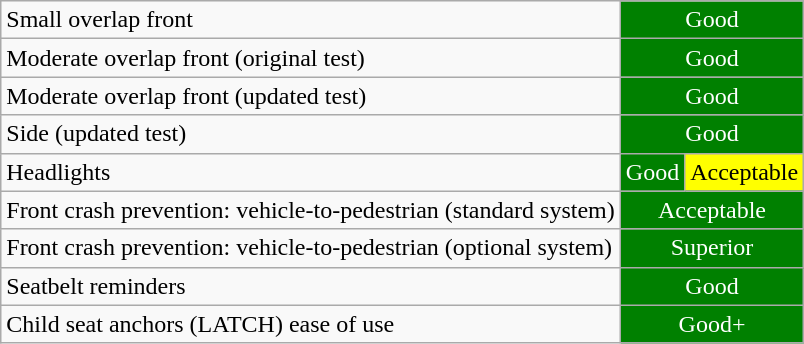<table class="wikitable">
<tr>
<td>Small overlap front</td>
<td colspan="2" style="text-align:center;color:white;background:green">Good</td>
</tr>
<tr>
<td>Moderate overlap front (original test)</td>
<td colspan="2" style="text-align:center;color:white;background:green">Good</td>
</tr>
<tr>
<td>Moderate overlap front (updated test)</td>
<td colspan="2" style="text-align:center;color:white;background:green">Good</td>
</tr>
<tr>
<td>Side (updated test)</td>
<td colspan="2" style="text-align:center;color:white;background:green">Good</td>
</tr>
<tr>
<td>Headlights</td>
<td style="text-align:center;color:white;background:green">Good</td>
<td style="text-align:center;color:black;background:yellow">Acceptable</td>
</tr>
<tr>
<td>Front crash prevention: vehicle-to-pedestrian (standard system)</td>
<td colspan="2" style="text-align:center;color:white;background:green">Acceptable</td>
</tr>
<tr>
<td>Front crash prevention: vehicle-to-pedestrian (optional system)</td>
<td colspan="2" style="text-align:center;color:white;background:green">Superior</td>
</tr>
<tr>
<td>Seatbelt reminders</td>
<td colspan="2" style="text-align:center;color:white;background:green">Good</td>
</tr>
<tr>
<td>Child seat anchors (LATCH) ease of use</td>
<td colspan="2" style="text-align:center;color:white;background:green">Good+</td>
</tr>
</table>
